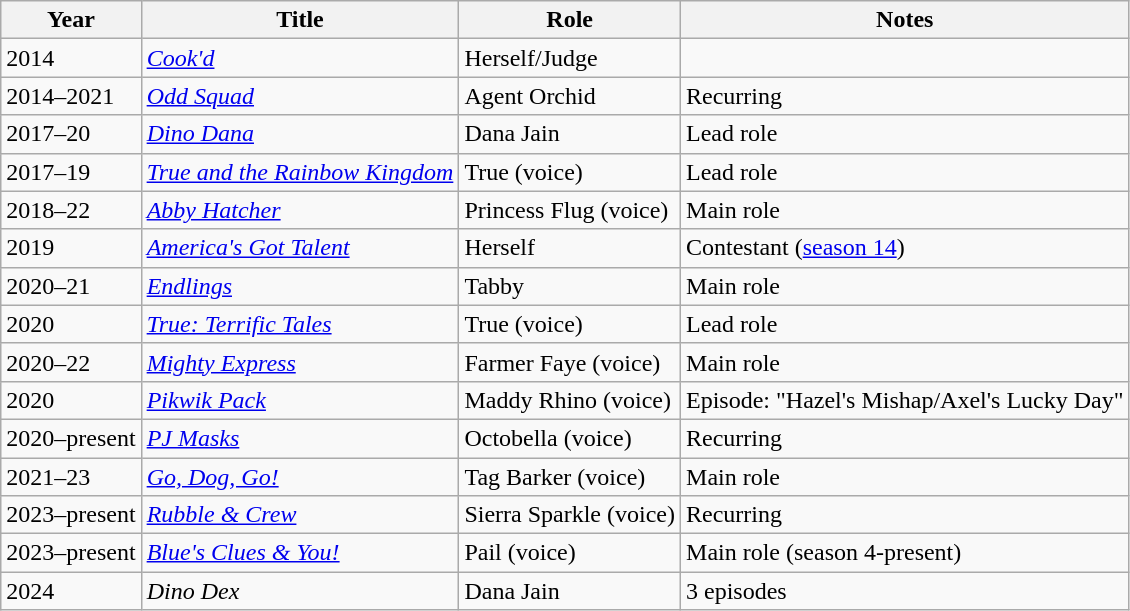<table class="wikitable sortable">
<tr>
<th>Year</th>
<th>Title</th>
<th>Role</th>
<th class="unsortable">Notes</th>
</tr>
<tr>
<td>2014</td>
<td><em><a href='#'>Cook'd</a></em></td>
<td>Herself/Judge</td>
<td></td>
</tr>
<tr>
<td>2014–2021</td>
<td><em><a href='#'>Odd Squad</a></em></td>
<td>Agent Orchid</td>
<td>Recurring</td>
</tr>
<tr>
<td>2017–20</td>
<td><em><a href='#'>Dino Dana</a></em></td>
<td>Dana Jain</td>
<td>Lead role</td>
</tr>
<tr>
<td>2017–19</td>
<td><em><a href='#'>True and the Rainbow Kingdom</a></em></td>
<td>True (voice)</td>
<td>Lead role</td>
</tr>
<tr>
<td>2018–22</td>
<td><em><a href='#'>Abby Hatcher</a></em></td>
<td>Princess Flug (voice)</td>
<td>Main role</td>
</tr>
<tr>
<td>2019</td>
<td><em><a href='#'>America's Got Talent</a></em></td>
<td>Herself</td>
<td>Contestant (<a href='#'>season 14</a>)</td>
</tr>
<tr>
<td>2020–21</td>
<td><em><a href='#'>Endlings</a></em></td>
<td>Tabby</td>
<td>Main role</td>
</tr>
<tr>
<td>2020</td>
<td><em><a href='#'>True: Terrific Tales</a></em></td>
<td>True (voice)</td>
<td>Lead role</td>
</tr>
<tr>
<td>2020–22</td>
<td><em><a href='#'>Mighty Express</a></em></td>
<td>Farmer Faye (voice)</td>
<td>Main role</td>
</tr>
<tr>
<td>2020</td>
<td><em><a href='#'>Pikwik Pack</a></em></td>
<td>Maddy Rhino (voice)</td>
<td>Episode: "Hazel's Mishap/Axel's Lucky Day"</td>
</tr>
<tr>
<td>2020–present</td>
<td><em><a href='#'>PJ Masks</a></em></td>
<td>Octobella (voice)</td>
<td>Recurring</td>
</tr>
<tr>
<td>2021–23</td>
<td><em><a href='#'>Go, Dog, Go!</a></em></td>
<td>Tag Barker (voice)</td>
<td>Main role</td>
</tr>
<tr>
<td>2023–present</td>
<td><em><a href='#'>Rubble & Crew</a></em></td>
<td>Sierra Sparkle (voice)</td>
<td>Recurring</td>
</tr>
<tr>
<td>2023–present</td>
<td><em><a href='#'>Blue's Clues & You!</a></em></td>
<td>Pail (voice)</td>
<td>Main role (season 4-present)</td>
</tr>
<tr>
<td>2024</td>
<td><em>Dino Dex</em></td>
<td>Dana Jain</td>
<td>3 episodes</td>
</tr>
</table>
